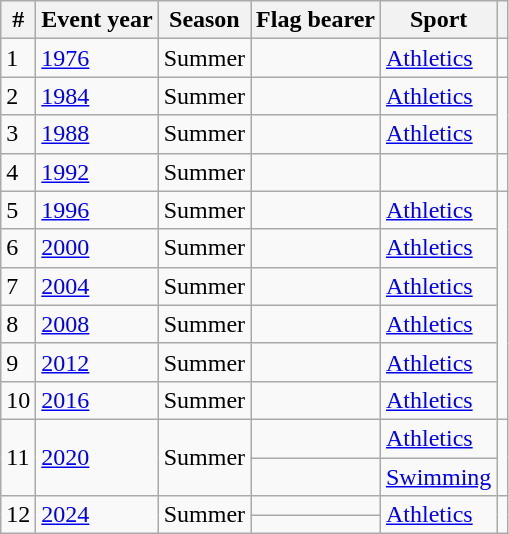<table class="wikitable sortable">
<tr>
<th>#</th>
<th>Event year</th>
<th>Season</th>
<th>Flag bearer</th>
<th>Sport</th>
<th></th>
</tr>
<tr>
<td>1</td>
<td><a href='#'>1976</a></td>
<td>Summer</td>
<td></td>
<td><a href='#'>Athletics</a></td>
<td></td>
</tr>
<tr>
<td>2</td>
<td><a href='#'>1984</a></td>
<td>Summer</td>
<td></td>
<td><a href='#'>Athletics</a></td>
<td rowspan=2></td>
</tr>
<tr>
<td>3</td>
<td><a href='#'>1988</a></td>
<td>Summer</td>
<td></td>
<td><a href='#'>Athletics</a></td>
</tr>
<tr>
<td>4</td>
<td><a href='#'>1992</a></td>
<td>Summer</td>
<td></td>
<td></td>
<td></td>
</tr>
<tr>
<td>5</td>
<td><a href='#'>1996</a></td>
<td>Summer</td>
<td></td>
<td><a href='#'>Athletics</a></td>
<td rowspan=6></td>
</tr>
<tr>
<td>6</td>
<td><a href='#'>2000</a></td>
<td>Summer</td>
<td></td>
<td><a href='#'>Athletics</a></td>
</tr>
<tr>
<td>7</td>
<td><a href='#'>2004</a></td>
<td>Summer</td>
<td></td>
<td><a href='#'>Athletics</a></td>
</tr>
<tr>
<td>8</td>
<td><a href='#'>2008</a></td>
<td>Summer</td>
<td></td>
<td><a href='#'>Athletics</a></td>
</tr>
<tr>
<td>9</td>
<td><a href='#'>2012</a></td>
<td>Summer</td>
<td></td>
<td><a href='#'>Athletics</a></td>
</tr>
<tr>
<td>10</td>
<td><a href='#'>2016</a></td>
<td>Summer</td>
<td></td>
<td><a href='#'>Athletics</a></td>
</tr>
<tr>
<td rowspan=2>11</td>
<td rowspan=2><a href='#'>2020</a></td>
<td rowspan=2>Summer</td>
<td></td>
<td><a href='#'>Athletics</a></td>
<td rowspan=2></td>
</tr>
<tr>
<td></td>
<td><a href='#'>Swimming</a></td>
</tr>
<tr>
<td rowspan=2>12</td>
<td rowspan=2><a href='#'>2024</a></td>
<td rowspan=2>Summer</td>
<td></td>
<td rowspan=2><a href='#'>Athletics</a></td>
<td rowspan=2></td>
</tr>
<tr>
<td></td>
</tr>
</table>
